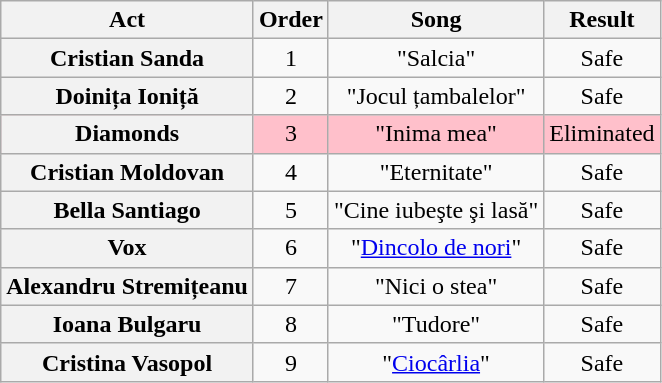<table class="wikitable plainrowheaders" style="text-align:center;">
<tr>
<th scope="col">Act</th>
<th scope="col">Order</th>
<th scope="col">Song</th>
<th scope="col">Result</th>
</tr>
<tr>
<th scope="row">Cristian Sanda</th>
<td>1</td>
<td>"Salcia"</td>
<td>Safe</td>
</tr>
<tr>
<th scope="row">Doinița Ioniță</th>
<td>2</td>
<td>"Jocul țambalelor"</td>
<td>Safe</td>
</tr>
<tr bgcolor=pink>
<th scope="row">Diamonds</th>
<td>3</td>
<td>"Inima mea"</td>
<td>Eliminated</td>
</tr>
<tr>
<th scope="row">Cristian Moldovan</th>
<td>4</td>
<td>"Eternitate"</td>
<td>Safe</td>
</tr>
<tr>
<th scope="row">Bella Santiago</th>
<td>5</td>
<td>"Cine iubeşte şi lasă"</td>
<td>Safe</td>
</tr>
<tr>
<th scope="row">Vox</th>
<td>6</td>
<td>"<a href='#'>Dincolo de nori</a>"</td>
<td>Safe</td>
</tr>
<tr>
<th scope="row">Alexandru Stremițeanu</th>
<td>7</td>
<td>"Nici o stea"</td>
<td>Safe</td>
</tr>
<tr>
<th scope="row">Ioana Bulgaru</th>
<td>8</td>
<td>"Tudore"</td>
<td>Safe</td>
</tr>
<tr>
<th scope="row">Cristina Vasopol</th>
<td>9</td>
<td>"<a href='#'>Ciocârlia</a>"</td>
<td>Safe</td>
</tr>
</table>
